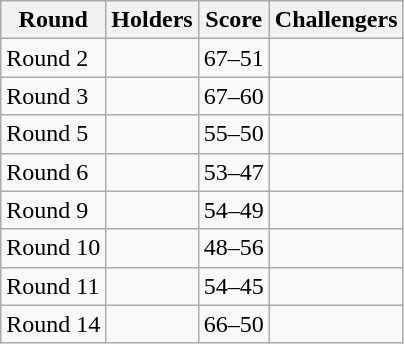<table class="wikitable collapsible">
<tr>
<th>Round</th>
<th>Holders</th>
<th>Score</th>
<th>Challengers</th>
</tr>
<tr>
<td>Round 2</td>
<td></td>
<td>67–51</td>
<td></td>
</tr>
<tr>
<td>Round 3</td>
<td></td>
<td>67–60</td>
<td></td>
</tr>
<tr>
<td>Round 5</td>
<td></td>
<td>55–50</td>
<td></td>
</tr>
<tr>
<td>Round 6</td>
<td></td>
<td>53–47</td>
<td></td>
</tr>
<tr>
<td>Round 9</td>
<td></td>
<td>54–49</td>
<td></td>
</tr>
<tr>
<td>Round 10 </td>
<td></td>
<td>48–56</td>
<td></td>
</tr>
<tr>
<td>Round 11</td>
<td></td>
<td>54–45</td>
<td></td>
</tr>
<tr>
<td>Round 14</td>
<td></td>
<td>66–50</td>
<td></td>
</tr>
</table>
